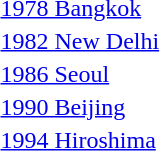<table>
<tr>
<td><a href='#'>1978 Bangkok</a></td>
<td></td>
<td></td>
<td></td>
</tr>
<tr>
<td><a href='#'>1982 New Delhi</a></td>
<td></td>
<td></td>
<td></td>
</tr>
<tr>
<td><a href='#'>1986 Seoul</a></td>
<td></td>
<td></td>
<td></td>
</tr>
<tr>
<td><a href='#'>1990 Beijing</a></td>
<td></td>
<td></td>
<td></td>
</tr>
<tr>
<td><a href='#'>1994 Hiroshima</a></td>
<td></td>
<td></td>
<td></td>
</tr>
</table>
